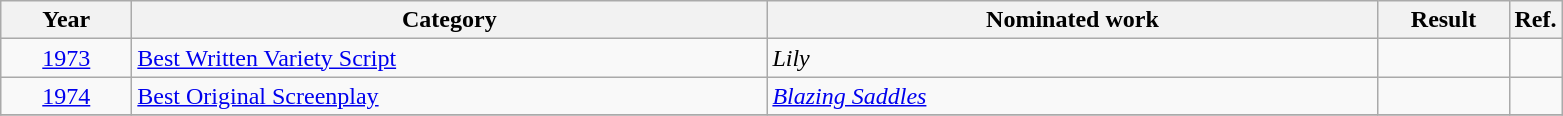<table class=wikitable>
<tr>
<th scope="col" style="width:5em;">Year</th>
<th scope="col" style="width:26em;">Category</th>
<th scope="col" style="width:25em;">Nominated work</th>
<th scope="col" style="width:5em;">Result</th>
<th>Ref.</th>
</tr>
<tr>
<td style="text-align:center;"><a href='#'>1973</a></td>
<td><a href='#'>Best Written Variety Script</a></td>
<td><em>Lily</em></td>
<td></td>
<td></td>
</tr>
<tr>
<td style="text-align:center;"><a href='#'>1974</a></td>
<td><a href='#'>Best Original Screenplay</a></td>
<td><em><a href='#'>Blazing Saddles</a></em></td>
<td></td>
<td></td>
</tr>
<tr>
</tr>
</table>
